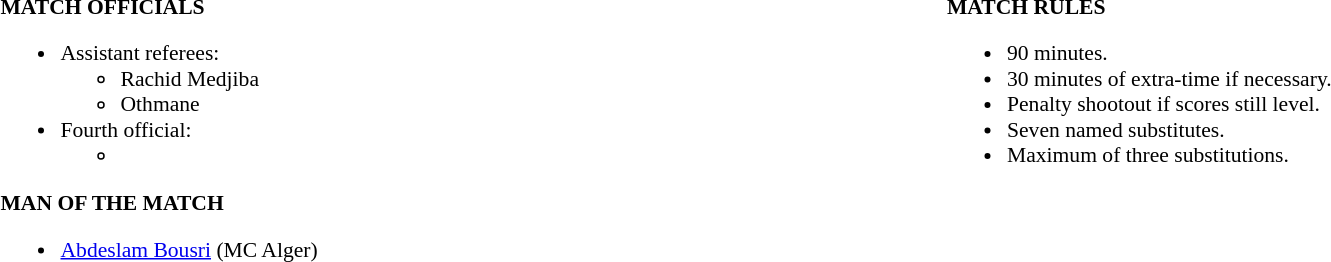<table width=100% style="font-size: 90%">
<tr>
<td width=50% valign=top><br><strong>MATCH OFFICIALS</strong><ul><li>Assistant referees:<ul><li>Rachid Medjiba</li><li>Othmane</li></ul></li><li>Fourth official:<ul><li></li></ul></li></ul><strong>MAN OF THE MATCH</strong><ul><li> <a href='#'>Abdeslam Bousri</a> (MC Alger)</li></ul></td>
<td style="width:50%; vertical-align:top;"><br><strong>MATCH RULES</strong><ul><li>90 minutes.</li><li>30 minutes of extra-time if necessary.</li><li>Penalty shootout if scores still level.</li><li>Seven named substitutes.</li><li>Maximum of three substitutions.</li></ul></td>
</tr>
</table>
